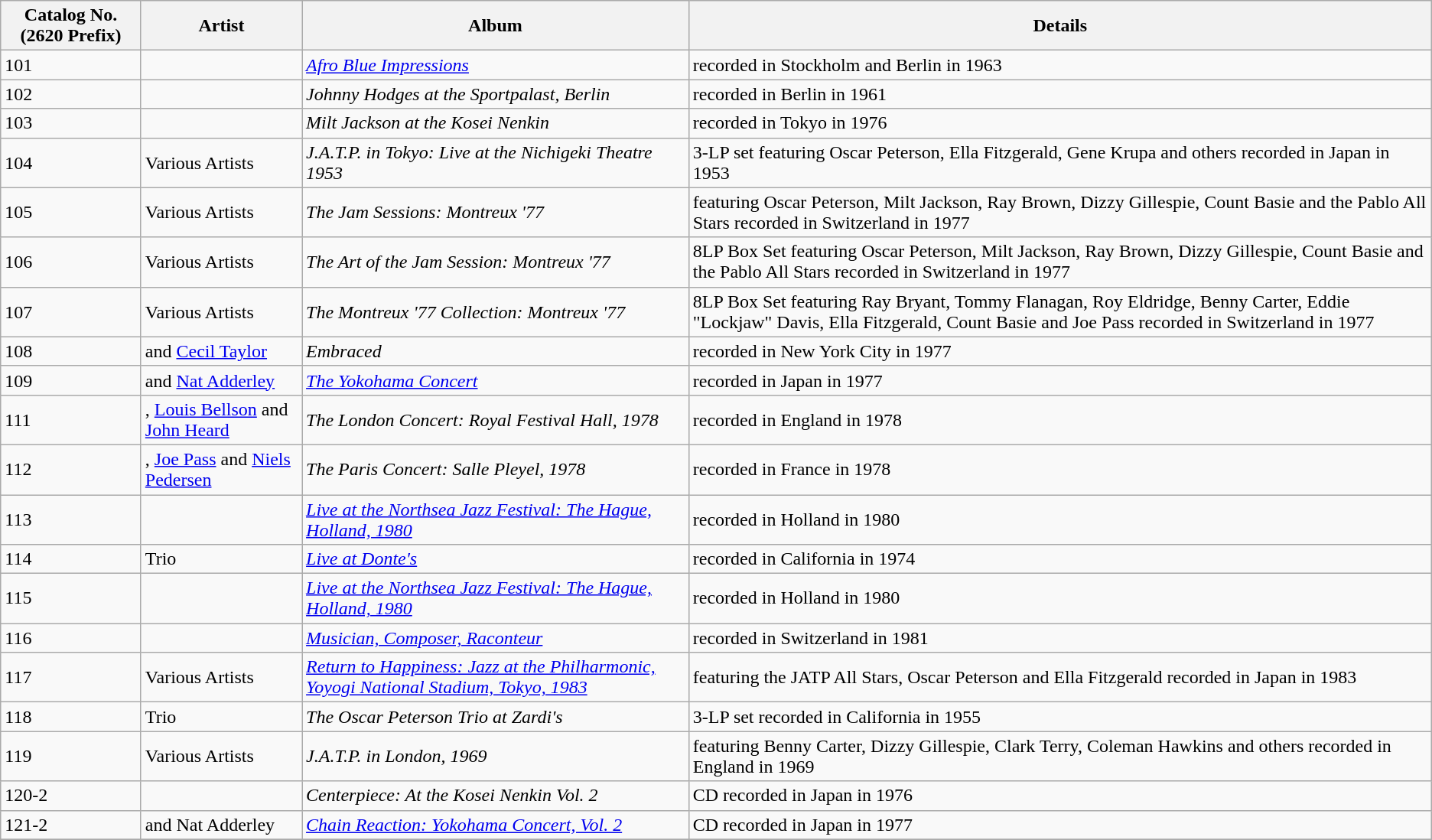<table class="wikitable sortable">
<tr>
<th>Catalog No. (2620 Prefix)</th>
<th>Artist</th>
<th>Album</th>
<th>Details</th>
</tr>
<tr>
<td>101</td>
<td></td>
<td><em><a href='#'>Afro Blue Impressions</a></em></td>
<td>recorded in Stockholm and Berlin in 1963</td>
</tr>
<tr>
<td>102</td>
<td></td>
<td><em>Johnny Hodges at the Sportpalast, Berlin</em></td>
<td>recorded in Berlin in 1961</td>
</tr>
<tr>
<td>103</td>
<td></td>
<td><em>Milt Jackson at the Kosei Nenkin</em></td>
<td>recorded in Tokyo in 1976</td>
</tr>
<tr>
<td>104</td>
<td>Various Artists</td>
<td><em>J.A.T.P. in Tokyo: Live at the Nichigeki Theatre 1953</em></td>
<td>3-LP set featuring Oscar Peterson, Ella Fitzgerald, Gene Krupa and others recorded in Japan in 1953</td>
</tr>
<tr>
<td>105</td>
<td>Various Artists</td>
<td><em>The Jam Sessions: Montreux '77</em></td>
<td>featuring Oscar Peterson, Milt Jackson, Ray Brown, Dizzy Gillespie, Count Basie and the Pablo All Stars recorded in Switzerland in 1977</td>
</tr>
<tr>
<td>106</td>
<td>Various Artists</td>
<td><em>The Art of the Jam Session: Montreux '77</em></td>
<td>8LP Box Set featuring Oscar Peterson, Milt Jackson, Ray Brown, Dizzy Gillespie, Count Basie and the Pablo All Stars recorded in Switzerland in 1977</td>
</tr>
<tr>
<td>107</td>
<td>Various Artists</td>
<td><em>The Montreux '77 Collection: Montreux '77</em></td>
<td>8LP Box Set featuring Ray Bryant, Tommy Flanagan, Roy Eldridge, Benny Carter, Eddie "Lockjaw" Davis, Ella Fitzgerald, Count Basie and Joe Pass recorded in Switzerland in 1977</td>
</tr>
<tr>
<td>108</td>
<td> and <a href='#'>Cecil Taylor</a></td>
<td><em>Embraced</em></td>
<td>recorded in New York City in 1977</td>
</tr>
<tr>
<td>109</td>
<td> and <a href='#'>Nat Adderley</a></td>
<td><em><a href='#'>The Yokohama Concert</a></em></td>
<td>recorded in Japan in 1977</td>
</tr>
<tr>
<td>111</td>
<td>, <a href='#'>Louis Bellson</a> and <a href='#'>John Heard</a></td>
<td><em>The London Concert: Royal Festival Hall, 1978</em></td>
<td>recorded in England in 1978</td>
</tr>
<tr>
<td>112</td>
<td>, <a href='#'>Joe Pass</a> and <a href='#'>Niels Pedersen</a></td>
<td><em>The Paris Concert: Salle Pleyel, 1978</em></td>
<td>recorded in France in 1978</td>
</tr>
<tr>
<td>113</td>
<td></td>
<td><em><a href='#'>Live at the Northsea Jazz Festival: The Hague, Holland, 1980</a></em></td>
<td>recorded in Holland in 1980</td>
</tr>
<tr>
<td>114</td>
<td> Trio</td>
<td><em><a href='#'>Live at Donte's</a></em></td>
<td>recorded in California in 1974</td>
</tr>
<tr>
<td>115</td>
<td></td>
<td><em><a href='#'>Live at the Northsea Jazz Festival: The Hague, Holland, 1980</a></em></td>
<td>recorded in Holland in 1980</td>
</tr>
<tr>
<td>116</td>
<td></td>
<td><em><a href='#'>Musician, Composer, Raconteur</a></em></td>
<td>recorded in Switzerland in 1981</td>
</tr>
<tr>
<td>117</td>
<td>Various Artists</td>
<td><em><a href='#'>Return to Happiness: Jazz at the Philharmonic, Yoyogi National Stadium, Tokyo, 1983</a></em></td>
<td>featuring the JATP All Stars, Oscar Peterson and Ella Fitzgerald recorded in Japan in 1983</td>
</tr>
<tr>
<td>118</td>
<td> Trio</td>
<td><em>The Oscar Peterson Trio at Zardi's</em></td>
<td>3-LP set recorded in California in 1955</td>
</tr>
<tr>
<td>119</td>
<td>Various Artists</td>
<td><em>J.A.T.P. in London, 1969</em></td>
<td>featuring Benny Carter, Dizzy Gillespie, Clark Terry, Coleman Hawkins and others recorded in England in 1969</td>
</tr>
<tr>
<td>120-2</td>
<td></td>
<td><em>Centerpiece: At the Kosei Nenkin Vol. 2</em></td>
<td>CD recorded in Japan in 1976</td>
</tr>
<tr>
<td>121-2</td>
<td> and Nat Adderley</td>
<td><em><a href='#'>Chain Reaction: Yokohama Concert, Vol. 2</a></em></td>
<td>CD recorded in Japan in 1977</td>
</tr>
<tr>
</tr>
</table>
